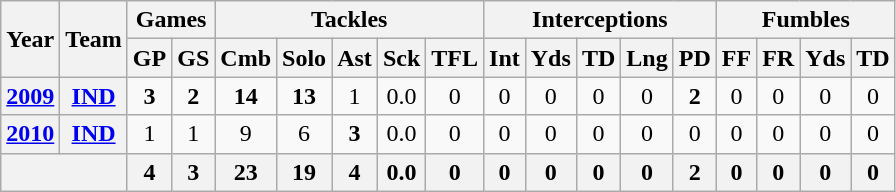<table class="wikitable" style="text-align:center">
<tr>
<th rowspan="2">Year</th>
<th rowspan="2">Team</th>
<th colspan="2">Games</th>
<th colspan="5">Tackles</th>
<th colspan="5">Interceptions</th>
<th colspan="4">Fumbles</th>
</tr>
<tr>
<th>GP</th>
<th>GS</th>
<th>Cmb</th>
<th>Solo</th>
<th>Ast</th>
<th>Sck</th>
<th>TFL</th>
<th>Int</th>
<th>Yds</th>
<th>TD</th>
<th>Lng</th>
<th>PD</th>
<th>FF</th>
<th>FR</th>
<th>Yds</th>
<th>TD</th>
</tr>
<tr>
<th><a href='#'>2009</a></th>
<th><a href='#'>IND</a></th>
<td><strong>3</strong></td>
<td><strong>2</strong></td>
<td><strong>14</strong></td>
<td><strong>13</strong></td>
<td>1</td>
<td>0.0</td>
<td>0</td>
<td>0</td>
<td>0</td>
<td>0</td>
<td>0</td>
<td><strong>2</strong></td>
<td>0</td>
<td>0</td>
<td>0</td>
<td>0</td>
</tr>
<tr>
<th><a href='#'>2010</a></th>
<th><a href='#'>IND</a></th>
<td>1</td>
<td>1</td>
<td>9</td>
<td>6</td>
<td><strong>3</strong></td>
<td>0.0</td>
<td>0</td>
<td>0</td>
<td>0</td>
<td>0</td>
<td>0</td>
<td>0</td>
<td>0</td>
<td>0</td>
<td>0</td>
<td>0</td>
</tr>
<tr>
<th colspan="2"></th>
<th>4</th>
<th>3</th>
<th>23</th>
<th>19</th>
<th>4</th>
<th>0.0</th>
<th>0</th>
<th>0</th>
<th>0</th>
<th>0</th>
<th>0</th>
<th>2</th>
<th>0</th>
<th>0</th>
<th>0</th>
<th>0</th>
</tr>
</table>
